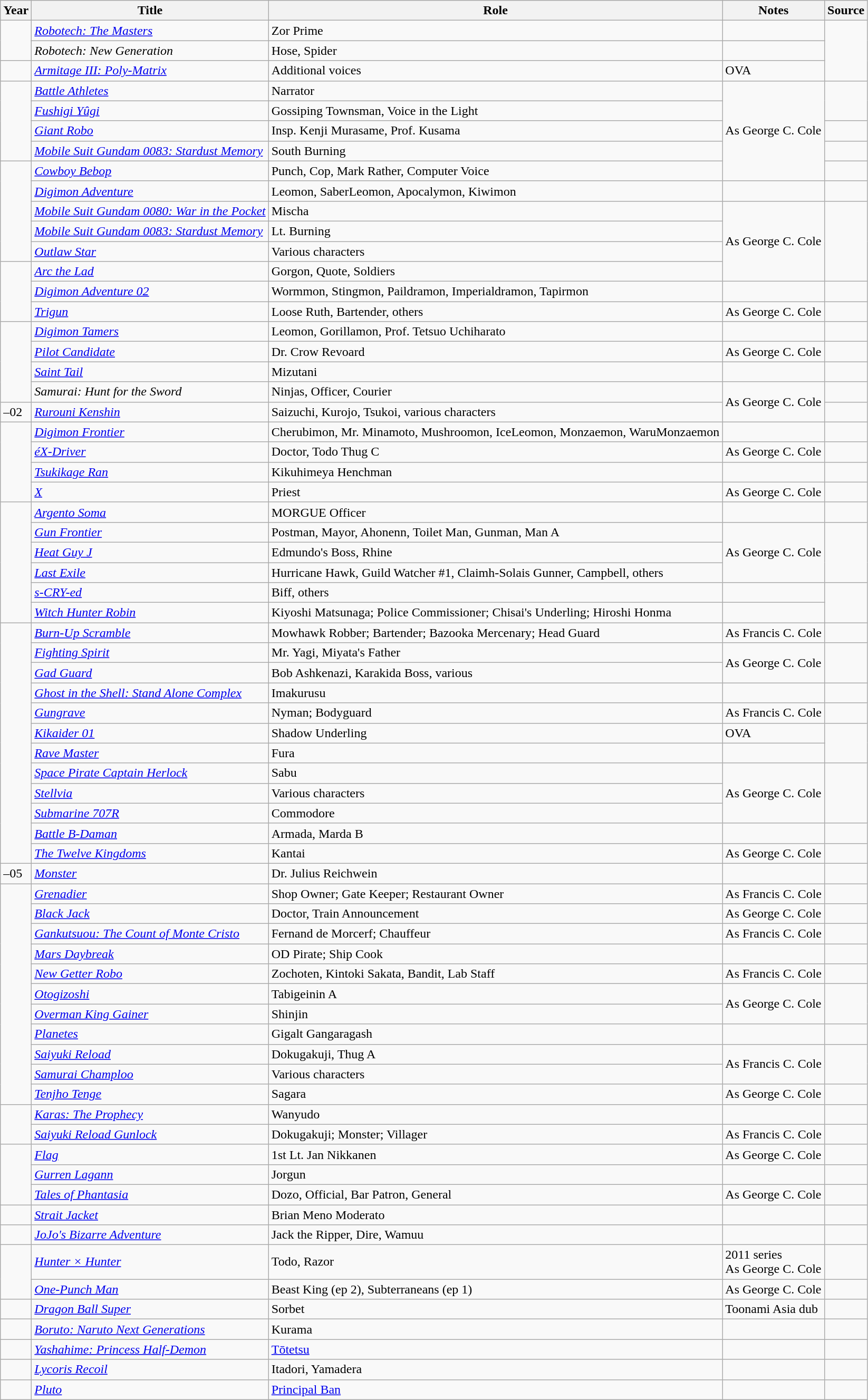<table class="wikitable sortable plainrowheaders">
<tr>
<th>Year</th>
<th>Title</th>
<th>Role</th>
<th class="unsortable">Notes</th>
<th class="unsortable">Source</th>
</tr>
<tr>
<td rowspan="2"></td>
<td><em><a href='#'>Robotech: The Masters</a></em></td>
<td>Zor Prime</td>
<td></td>
<td rowspan="3"></td>
</tr>
<tr>
<td><em>Robotech: New Generation</em></td>
<td>Hose, Spider</td>
<td></td>
</tr>
<tr>
<td></td>
<td><em><a href='#'>Armitage III: Poly-Matrix</a></em></td>
<td>Additional voices</td>
<td>OVA</td>
</tr>
<tr>
<td rowspan="4"></td>
<td><em><a href='#'>Battle Athletes</a></em></td>
<td>Narrator</td>
<td rowspan="5">As George C. Cole</td>
<td rowspan="2"></td>
</tr>
<tr>
<td><em><a href='#'>Fushigi Yûgi</a></em></td>
<td>Gossiping Townsman, Voice in the Light</td>
</tr>
<tr>
<td><em><a href='#'>Giant Robo</a></em></td>
<td>Insp. Kenji Murasame, Prof. Kusama</td>
<td></td>
</tr>
<tr>
<td><em><a href='#'>Mobile Suit Gundam 0083: Stardust Memory</a></em></td>
<td>South Burning</td>
<td></td>
</tr>
<tr>
<td rowspan="5"></td>
<td><em><a href='#'>Cowboy Bebop</a></em></td>
<td>Punch, Cop, Mark Rather, Computer Voice</td>
<td></td>
</tr>
<tr>
<td><em><a href='#'>Digimon Adventure</a></em></td>
<td>Leomon, SaberLeomon, Apocalymon, Kiwimon</td>
<td></td>
<td></td>
</tr>
<tr>
<td><em><a href='#'>Mobile Suit Gundam 0080: War in the Pocket</a></em></td>
<td>Mischa</td>
<td rowspan="4">As George C. Cole</td>
<td rowspan="4"></td>
</tr>
<tr>
<td><em><a href='#'>Mobile Suit Gundam 0083: Stardust Memory</a></em></td>
<td>Lt. Burning</td>
</tr>
<tr>
<td><em><a href='#'>Outlaw Star</a></em></td>
<td>Various characters</td>
</tr>
<tr>
<td rowspan="3"></td>
<td><em><a href='#'>Arc the Lad</a></em></td>
<td>Gorgon, Quote, Soldiers</td>
</tr>
<tr>
<td><em><a href='#'>Digimon Adventure 02</a></em></td>
<td>Wormmon, Stingmon, Paildramon, Imperialdramon, Tapirmon</td>
<td></td>
<td></td>
</tr>
<tr>
<td><em><a href='#'>Trigun</a></em></td>
<td>Loose Ruth, Bartender, others</td>
<td>As George C. Cole</td>
<td></td>
</tr>
<tr>
<td rowspan="4"></td>
<td><em><a href='#'>Digimon Tamers</a></em></td>
<td>Leomon, Gorillamon, Prof. Tetsuo Uchiharato</td>
<td></td>
<td></td>
</tr>
<tr>
<td><em><a href='#'>Pilot Candidate</a></em></td>
<td>Dr. Crow Revoard</td>
<td>As George C. Cole</td>
<td></td>
</tr>
<tr>
<td><em><a href='#'>Saint Tail</a></em></td>
<td>Mizutani</td>
<td></td>
<td></td>
</tr>
<tr>
<td><em>Samurai: Hunt for the Sword</em></td>
<td>Ninjas, Officer, Courier</td>
<td rowspan="2">As George C. Cole</td>
<td></td>
</tr>
<tr>
<td>–02</td>
<td><em><a href='#'>Rurouni Kenshin</a></em></td>
<td>Saizuchi, Kurojo, Tsukoi, various characters</td>
<td></td>
</tr>
<tr>
<td rowspan="4"></td>
<td><em><a href='#'>Digimon Frontier</a></em></td>
<td>Cherubimon, Mr. Minamoto, Mushroomon, IceLeomon, Monzaemon, WaruMonzaemon</td>
<td></td>
<td></td>
</tr>
<tr>
<td><em><a href='#'>éX-Driver</a></em></td>
<td>Doctor, Todo Thug C</td>
<td>As George C. Cole</td>
<td></td>
</tr>
<tr>
<td><em><a href='#'>Tsukikage Ran</a></em></td>
<td>Kikuhimeya Henchman</td>
<td></td>
<td></td>
</tr>
<tr>
<td><em><a href='#'>X</a></em></td>
<td>Priest</td>
<td>As George C. Cole</td>
<td></td>
</tr>
<tr>
<td rowspan="6"></td>
<td><em><a href='#'>Argento Soma</a></em></td>
<td>MORGUE Officer</td>
<td></td>
<td></td>
</tr>
<tr>
<td><em><a href='#'>Gun Frontier</a></em></td>
<td>Postman, Mayor, Ahonenn, Toilet Man, Gunman, Man A</td>
<td rowspan="3">As George C. Cole</td>
<td rowspan="3"></td>
</tr>
<tr>
<td><em><a href='#'>Heat Guy J</a></em></td>
<td>Edmundo's Boss, Rhine</td>
</tr>
<tr>
<td><em><a href='#'>Last Exile</a></em></td>
<td>Hurricane Hawk, Guild Watcher #1, Claimh-Solais Gunner, Campbell, others</td>
</tr>
<tr>
<td><em><a href='#'>s-CRY-ed</a></em></td>
<td>Biff, others</td>
<td></td>
<td rowspan="2"></td>
</tr>
<tr>
<td><em><a href='#'>Witch Hunter Robin</a></em></td>
<td>Kiyoshi Matsunaga; Police Commissioner; Chisai's Underling; Hiroshi Honma</td>
<td></td>
</tr>
<tr>
<td rowspan="12"></td>
<td><em><a href='#'>Burn-Up Scramble</a></em></td>
<td>Mowhawk Robber; Bartender; Bazooka Mercenary; Head Guard</td>
<td>As Francis C. Cole</td>
<td></td>
</tr>
<tr>
<td><em><a href='#'>Fighting Spirit</a></em></td>
<td>Mr. Yagi, Miyata's Father</td>
<td rowspan="2">As George C. Cole</td>
<td rowspan="2"></td>
</tr>
<tr>
<td><em><a href='#'>Gad Guard</a></em></td>
<td>Bob Ashkenazi, Karakida Boss, various</td>
</tr>
<tr>
<td><em><a href='#'>Ghost in the Shell: Stand Alone Complex</a></em></td>
<td>Imakurusu</td>
<td></td>
<td></td>
</tr>
<tr>
<td><em><a href='#'>Gungrave</a></em></td>
<td>Nyman; Bodyguard</td>
<td>As Francis C. Cole</td>
<td></td>
</tr>
<tr>
<td><em><a href='#'>Kikaider 01</a></em></td>
<td>Shadow Underling</td>
<td>OVA</td>
<td rowspan="2"></td>
</tr>
<tr>
<td><em><a href='#'>Rave Master</a></em></td>
<td>Fura</td>
<td></td>
</tr>
<tr>
<td><em><a href='#'>Space Pirate Captain Herlock</a></em></td>
<td>Sabu</td>
<td rowspan="3">As George C. Cole</td>
<td rowspan="3"></td>
</tr>
<tr>
<td><em><a href='#'>Stellvia</a></em></td>
<td>Various characters</td>
</tr>
<tr>
<td><em><a href='#'>Submarine 707R</a></em></td>
<td>Commodore</td>
</tr>
<tr>
<td><em><a href='#'>Battle B-Daman</a></em></td>
<td>Armada, Marda B</td>
<td></td>
<td></td>
</tr>
<tr>
<td><em><a href='#'>The Twelve Kingdoms</a></em></td>
<td>Kantai</td>
<td>As George C. Cole</td>
<td></td>
</tr>
<tr>
<td>–05</td>
<td><em><a href='#'>Monster</a></em></td>
<td>Dr. Julius Reichwein</td>
<td></td>
<td></td>
</tr>
<tr>
<td rowspan="11"></td>
<td><em><a href='#'>Grenadier</a></em></td>
<td>Shop Owner; Gate Keeper; Restaurant Owner</td>
<td>As Francis C. Cole</td>
<td></td>
</tr>
<tr>
<td><em><a href='#'>Black Jack</a></em></td>
<td>Doctor, Train Announcement</td>
<td>As George C. Cole</td>
<td></td>
</tr>
<tr>
<td><em><a href='#'>Gankutsuou: The Count of Monte Cristo</a></em></td>
<td>Fernand de Morcerf; Chauffeur</td>
<td>As Francis C. Cole</td>
<td></td>
</tr>
<tr>
<td><em><a href='#'>Mars Daybreak</a></em></td>
<td>OD Pirate; Ship Cook</td>
<td></td>
<td></td>
</tr>
<tr>
<td><em><a href='#'>New Getter Robo</a></em></td>
<td>Zochoten, Kintoki Sakata, Bandit, Lab Staff</td>
<td>As Francis C. Cole</td>
<td></td>
</tr>
<tr>
<td><em><a href='#'>Otogizoshi</a></em></td>
<td>Tabigeinin A</td>
<td rowspan="2">As George C. Cole</td>
<td rowspan="2"></td>
</tr>
<tr>
<td><em><a href='#'>Overman King Gainer</a></em></td>
<td>Shinjin</td>
</tr>
<tr>
<td><em><a href='#'>Planetes</a></em></td>
<td>Gigalt Gangaragash</td>
<td></td>
<td></td>
</tr>
<tr>
<td><em><a href='#'>Saiyuki Reload</a></em></td>
<td>Dokugakuji, Thug A</td>
<td rowspan="2">As Francis C. Cole</td>
<td rowspan="2"></td>
</tr>
<tr>
<td><em><a href='#'>Samurai Champloo</a></em></td>
<td>Various characters</td>
</tr>
<tr>
<td><em><a href='#'>Tenjho Tenge</a></em></td>
<td>Sagara</td>
<td>As George C. Cole</td>
<td></td>
</tr>
<tr>
<td rowspan="2"></td>
<td><em><a href='#'>Karas: The Prophecy</a></em></td>
<td>Wanyudo</td>
<td></td>
<td></td>
</tr>
<tr>
<td><em><a href='#'>Saiyuki Reload Gunlock</a></em></td>
<td>Dokugakuji; Monster; Villager</td>
<td>As Francis C. Cole</td>
<td></td>
</tr>
<tr>
<td rowspan="3"></td>
<td><em><a href='#'>Flag</a></em></td>
<td>1st Lt. Jan Nikkanen</td>
<td>As George C. Cole</td>
<td></td>
</tr>
<tr>
<td><em><a href='#'>Gurren Lagann</a></em></td>
<td>Jorgun</td>
<td></td>
<td></td>
</tr>
<tr>
<td><em><a href='#'>Tales of Phantasia</a></em></td>
<td>Dozo, Official, Bar Patron, General</td>
<td>As George C. Cole</td>
<td></td>
</tr>
<tr>
<td></td>
<td><em><a href='#'>Strait Jacket</a></em></td>
<td>Brian Meno Moderato</td>
<td></td>
<td></td>
</tr>
<tr>
<td></td>
<td><em><a href='#'>JoJo's Bizarre Adventure</a></em></td>
<td>Jack the Ripper, Dire, Wamuu</td>
<td></td>
<td></td>
</tr>
<tr>
<td rowspan="2"></td>
<td><em><a href='#'>Hunter × Hunter</a></em></td>
<td>Todo, Razor</td>
<td>2011 series<br>As George C. Cole</td>
<td></td>
</tr>
<tr>
<td><em><a href='#'>One-Punch Man</a></em></td>
<td>Beast King (ep 2), Subterraneans (ep 1)</td>
<td>As George C. Cole</td>
<td></td>
</tr>
<tr>
<td></td>
<td><em><a href='#'>Dragon Ball Super</a></em></td>
<td>Sorbet</td>
<td>Toonami Asia dub</td>
<td></td>
</tr>
<tr>
<td></td>
<td><em><a href='#'>Boruto: Naruto Next Generations</a></em></td>
<td>Kurama</td>
<td></td>
<td></td>
</tr>
<tr>
<td></td>
<td><em><a href='#'>Yashahime: Princess Half-Demon</a></em></td>
<td><a href='#'>Tōtetsu</a></td>
<td></td>
<td></td>
</tr>
<tr>
<td></td>
<td><em><a href='#'>Lycoris Recoil</a></em></td>
<td>Itadori, Yamadera</td>
<td></td>
<td></td>
</tr>
<tr>
<td></td>
<td><em><a href='#'>Pluto</a></em></td>
<td><a href='#'>Principal Ban</a></td>
<td></td>
<td></td>
</tr>
</table>
